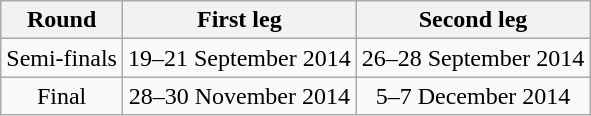<table class="wikitable" style="text-align:center">
<tr>
<th>Round</th>
<th>First leg</th>
<th>Second leg</th>
</tr>
<tr>
<td>Semi-finals</td>
<td>19–21 September 2014</td>
<td>26–28 September 2014</td>
</tr>
<tr>
<td>Final</td>
<td>28–30 November 2014</td>
<td>5–7 December 2014</td>
</tr>
</table>
